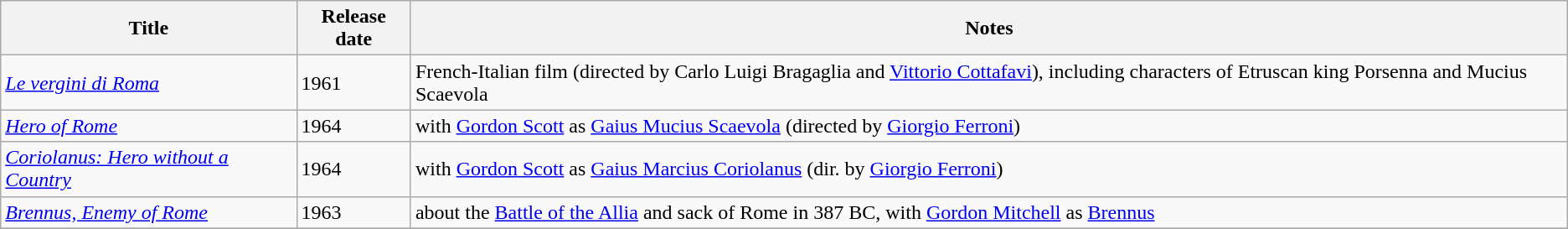<table class="wikitable sortable">
<tr>
<th scope="col">Title</th>
<th scope="col">Release date</th>
<th scope="col" class="unsortable">Notes</th>
</tr>
<tr>
<td><em><a href='#'>Le vergini di Roma</a></em></td>
<td>1961</td>
<td>French-Italian film (directed by Carlo Luigi Bragaglia and <a href='#'>Vittorio Cottafavi</a>), including characters of Etruscan king Porsenna and Mucius Scaevola</td>
</tr>
<tr>
<td><em><a href='#'>Hero of Rome</a></em></td>
<td>1964</td>
<td>with <a href='#'>Gordon Scott</a> as <a href='#'>Gaius Mucius Scaevola</a> (directed by <a href='#'>Giorgio Ferroni</a>)</td>
</tr>
<tr>
<td><em><a href='#'>Coriolanus: Hero without a Country</a></em></td>
<td>1964</td>
<td>with <a href='#'>Gordon Scott</a> as <a href='#'>Gaius Marcius Coriolanus</a> (dir. by <a href='#'>Giorgio Ferroni</a>)</td>
</tr>
<tr>
<td><em><a href='#'>Brennus, Enemy of Rome</a></em></td>
<td>1963</td>
<td>about the <a href='#'>Battle of the Allia</a> and sack of Rome in 387 BC, with <a href='#'>Gordon Mitchell</a> as <a href='#'>Brennus</a></td>
</tr>
<tr>
</tr>
</table>
